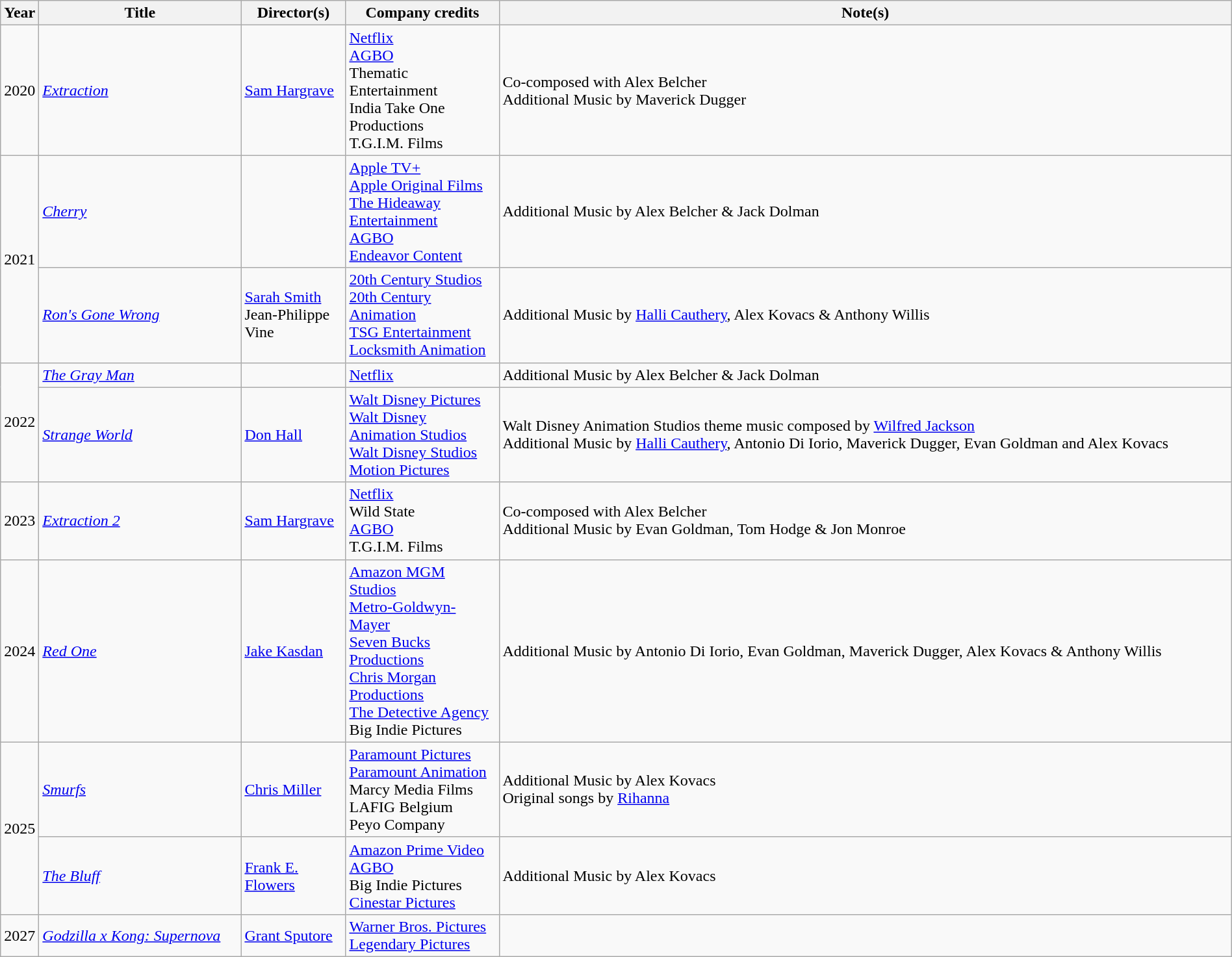<table class="wikitable sortable" width=100%>
<tr>
<th width=30px>Year</th>
<th width=200px>Title</th>
<th width=100px>Director(s)</th>
<th width=150px>Company credits</th>
<th>Note(s)</th>
</tr>
<tr>
<td>2020</td>
<td><em><a href='#'>Extraction</a></em></td>
<td><a href='#'>Sam Hargrave</a></td>
<td><a href='#'>Netflix</a><br><a href='#'>AGBO</a><br>Thematic Entertainment<br>India Take One Productions<br>T.G.I.M. Films</td>
<td>Co-composed with Alex Belcher<br>Additional Music by Maverick Dugger</td>
</tr>
<tr>
<td rowspan="2">2021</td>
<td><em><a href='#'>Cherry</a></em></td>
<td><a href='#'></a></td>
<td><a href='#'>Apple TV+</a><br><a href='#'>Apple Original Films</a><br><a href='#'>The Hideaway Entertainment</a><br><a href='#'>AGBO</a><br><a href='#'>Endeavor Content</a></td>
<td>Additional Music by Alex Belcher & Jack Dolman</td>
</tr>
<tr>
<td><em><a href='#'>Ron's Gone Wrong</a></em></td>
<td><a href='#'>Sarah Smith</a><br>Jean-Philippe Vine</td>
<td><a href='#'>20th Century Studios</a><br><a href='#'>20th Century Animation</a><br><a href='#'>TSG Entertainment</a><br><a href='#'>Locksmith Animation</a></td>
<td>Additional Music by <a href='#'>Halli Cauthery</a>, Alex Kovacs & Anthony Willis</td>
</tr>
<tr>
<td rowspan="2">2022</td>
<td><em><a href='#'>The Gray Man</a></em></td>
<td><a href='#'></a></td>
<td><a href='#'>Netflix</a></td>
<td>Additional Music by Alex Belcher & Jack Dolman</td>
</tr>
<tr>
<td><em><a href='#'>Strange World</a></em></td>
<td><a href='#'>Don Hall</a></td>
<td><a href='#'>Walt Disney Pictures</a><br><a href='#'>Walt Disney Animation Studios</a><br><a href='#'>Walt Disney Studios Motion Pictures</a></td>
<td>Walt Disney Animation Studios theme music composed by <a href='#'>Wilfred Jackson</a><br>Additional Music by <a href='#'>Halli Cauthery</a>, Antonio Di Iorio, Maverick Dugger, Evan Goldman and Alex Kovacs</td>
</tr>
<tr>
<td>2023</td>
<td><em><a href='#'>Extraction 2</a></em></td>
<td><a href='#'>Sam Hargrave</a></td>
<td><a href='#'>Netflix</a><br>Wild State<br><a href='#'>AGBO</a><br>T.G.I.M. Films</td>
<td>Co-composed with Alex Belcher<br>Additional Music by Evan Goldman, Tom Hodge & Jon Monroe</td>
</tr>
<tr>
<td>2024</td>
<td><em><a href='#'>Red One</a></em></td>
<td><a href='#'>Jake Kasdan</a></td>
<td><a href='#'>Amazon MGM Studios</a><br><a href='#'>Metro-Goldwyn-Mayer</a><br><a href='#'>Seven Bucks Productions</a><br><a href='#'>Chris Morgan Productions</a><br><a href='#'>The Detective Agency</a><br>Big Indie Pictures</td>
<td>Additional Music by Antonio Di Iorio, Evan Goldman, Maverick Dugger, Alex Kovacs & Anthony Willis</td>
</tr>
<tr>
<td rowspan="2">2025</td>
<td><em><a href='#'>Smurfs</a></em></td>
<td><a href='#'>Chris Miller</a></td>
<td><a href='#'>Paramount Pictures</a><br><a href='#'>Paramount Animation</a><br>Marcy Media Films<br>LAFIG Belgium<br>Peyo Company</td>
<td>Additional Music by Alex Kovacs<br>Original songs by	<a href='#'>Rihanna</a></td>
</tr>
<tr>
<td><em><a href='#'>The Bluff</a></em></td>
<td><a href='#'>Frank E. Flowers</a></td>
<td><a href='#'>Amazon Prime Video</a><br><a href='#'>AGBO</a><br>Big Indie Pictures<br><a href='#'>Cinestar Pictures</a></td>
<td>Additional Music by Alex Kovacs</td>
</tr>
<tr>
<td>2027</td>
<td><em><a href='#'>Godzilla x Kong: Supernova</a></em></td>
<td><a href='#'>Grant Sputore</a></td>
<td><a href='#'>Warner Bros. Pictures</a><br><a href='#'>Legendary Pictures</a></td>
<td></td>
</tr>
</table>
